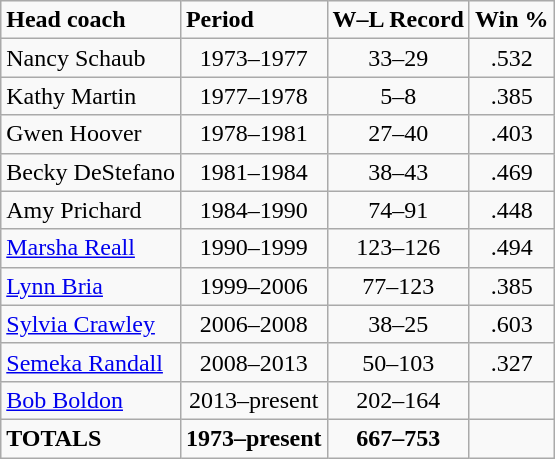<table class="wikitable">
<tr style=>
<td><span><strong>Head coach</strong></span></td>
<td><span><strong>Period</strong></span></td>
<td><span><strong>W–L  Record</strong></span></td>
<td><span><strong>Win %</strong></span></td>
</tr>
<tr>
<td>Nancy Schaub</td>
<td align=center>1973–1977</td>
<td align=center>33–29</td>
<td align=center>.532</td>
</tr>
<tr>
<td>Kathy Martin</td>
<td align=center>1977–1978</td>
<td align=center>5–8</td>
<td align=center>.385</td>
</tr>
<tr>
<td>Gwen Hoover</td>
<td align=center>1978–1981</td>
<td align=center>27–40</td>
<td align=center>.403</td>
</tr>
<tr>
<td>Becky DeStefano</td>
<td align=center>1981–1984</td>
<td align=center>38–43</td>
<td align=center>.469</td>
</tr>
<tr>
<td>Amy Prichard</td>
<td align=center>1984–1990</td>
<td align=center>74–91</td>
<td align=center>.448</td>
</tr>
<tr>
<td><a href='#'>Marsha Reall</a></td>
<td align=center>1990–1999</td>
<td align=center>123–126</td>
<td align=center>.494</td>
</tr>
<tr>
<td><a href='#'>Lynn Bria</a></td>
<td align=center>1999–2006</td>
<td align=center>77–123</td>
<td align=center>.385</td>
</tr>
<tr>
<td><a href='#'>Sylvia Crawley</a></td>
<td align=center>2006–2008</td>
<td align=center>38–25</td>
<td align=center>.603</td>
</tr>
<tr>
<td><a href='#'>Semeka Randall</a></td>
<td align=center>2008–2013</td>
<td align=center>50–103</td>
<td align=center>.327</td>
</tr>
<tr>
<td><a href='#'>Bob Boldon</a></td>
<td align=center>2013–present</td>
<td align=center>202–164</td>
<td align=center></td>
</tr>
<tr>
<td><strong>TOTALS</strong></td>
<td align=center><strong>1973–present</strong></td>
<td align=center><strong>667–753</strong></td>
<td align=center><strong></strong></td>
</tr>
</table>
